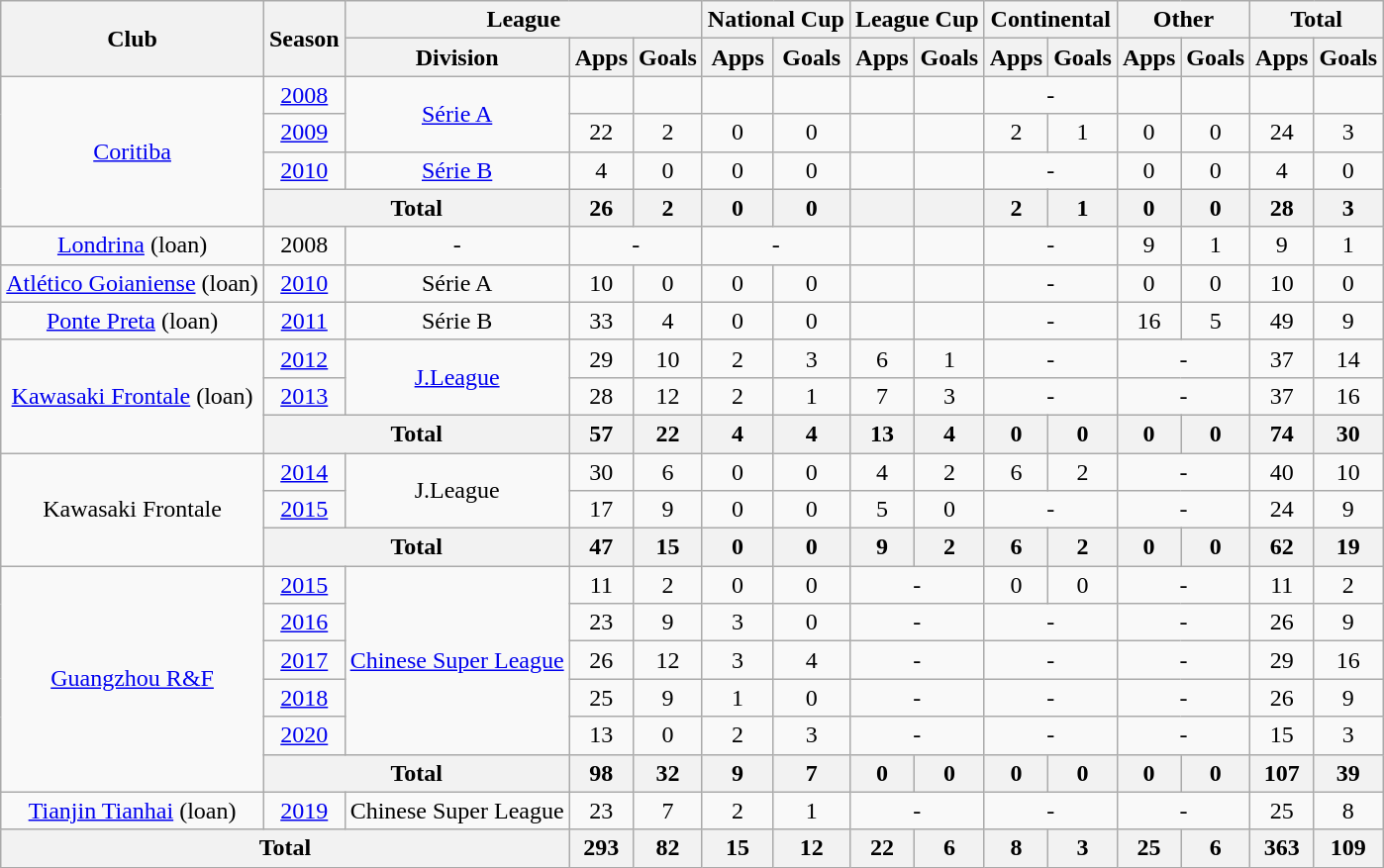<table class="wikitable" style="text-align: center">
<tr>
<th rowspan="2">Club</th>
<th rowspan="2">Season</th>
<th colspan="3">League</th>
<th colspan="2">National Cup</th>
<th colspan="2">League Cup</th>
<th colspan="2">Continental</th>
<th colspan="2">Other</th>
<th colspan="2">Total</th>
</tr>
<tr>
<th>Division</th>
<th>Apps</th>
<th>Goals</th>
<th>Apps</th>
<th>Goals</th>
<th>Apps</th>
<th>Goals</th>
<th>Apps</th>
<th>Goals</th>
<th>Apps</th>
<th>Goals</th>
<th>Apps</th>
<th>Goals</th>
</tr>
<tr>
<td rowspan=4><a href='#'>Coritiba</a></td>
<td><a href='#'>2008</a></td>
<td rowspan=2><a href='#'>Série A</a></td>
<td></td>
<td></td>
<td></td>
<td></td>
<td></td>
<td></td>
<td colspan="2">-</td>
<td></td>
<td></td>
<td></td>
<td></td>
</tr>
<tr>
<td><a href='#'>2009</a></td>
<td>22</td>
<td>2</td>
<td>0</td>
<td>0</td>
<td></td>
<td></td>
<td>2</td>
<td>1</td>
<td>0</td>
<td>0</td>
<td>24</td>
<td>3</td>
</tr>
<tr>
<td><a href='#'>2010</a></td>
<td><a href='#'>Série B</a></td>
<td>4</td>
<td>0</td>
<td>0</td>
<td>0</td>
<td></td>
<td></td>
<td colspan="2">-</td>
<td>0</td>
<td>0</td>
<td>4</td>
<td>0</td>
</tr>
<tr>
<th colspan="2"><strong>Total</strong></th>
<th>26</th>
<th>2</th>
<th>0</th>
<th>0</th>
<th></th>
<th></th>
<th>2</th>
<th>1</th>
<th>0</th>
<th>0</th>
<th>28</th>
<th>3</th>
</tr>
<tr>
<td><a href='#'>Londrina</a> (loan)</td>
<td>2008</td>
<td>-</td>
<td colspan="2">-</td>
<td colspan="2">-</td>
<td></td>
<td></td>
<td colspan="2">-</td>
<td>9</td>
<td>1</td>
<td>9</td>
<td>1</td>
</tr>
<tr>
<td><a href='#'>Atlético Goianiense</a> (loan)</td>
<td><a href='#'>2010</a></td>
<td>Série A</td>
<td>10</td>
<td>0</td>
<td>0</td>
<td>0</td>
<td></td>
<td></td>
<td colspan="2">-</td>
<td>0</td>
<td>0</td>
<td>10</td>
<td>0</td>
</tr>
<tr>
<td><a href='#'>Ponte Preta</a> (loan)</td>
<td><a href='#'>2011</a></td>
<td>Série B</td>
<td>33</td>
<td>4</td>
<td>0</td>
<td>0</td>
<td></td>
<td></td>
<td colspan="2">-</td>
<td>16</td>
<td>5</td>
<td>49</td>
<td>9</td>
</tr>
<tr>
<td rowspan="3"><a href='#'>Kawasaki Frontale</a> (loan)</td>
<td><a href='#'>2012</a></td>
<td rowspan="2"><a href='#'>J.League</a></td>
<td>29</td>
<td>10</td>
<td>2</td>
<td>3</td>
<td>6</td>
<td>1</td>
<td colspan="2">-</td>
<td colspan="2">-</td>
<td>37</td>
<td>14</td>
</tr>
<tr>
<td><a href='#'>2013</a></td>
<td>28</td>
<td>12</td>
<td>2</td>
<td>1</td>
<td>7</td>
<td>3</td>
<td colspan="2">-</td>
<td colspan="2">-</td>
<td>37</td>
<td>16</td>
</tr>
<tr>
<th colspan="2"><strong>Total</strong></th>
<th>57</th>
<th>22</th>
<th>4</th>
<th>4</th>
<th>13</th>
<th>4</th>
<th>0</th>
<th>0</th>
<th>0</th>
<th>0</th>
<th>74</th>
<th>30</th>
</tr>
<tr>
<td rowspan="3">Kawasaki Frontale</td>
<td><a href='#'>2014</a></td>
<td rowspan="2">J.League</td>
<td>30</td>
<td>6</td>
<td>0</td>
<td>0</td>
<td>4</td>
<td>2</td>
<td>6</td>
<td>2</td>
<td colspan="2">-</td>
<td>40</td>
<td>10</td>
</tr>
<tr>
<td><a href='#'>2015</a></td>
<td>17</td>
<td>9</td>
<td>0</td>
<td>0</td>
<td>5</td>
<td>0</td>
<td colspan="2">-</td>
<td colspan="2">-</td>
<td>24</td>
<td>9</td>
</tr>
<tr>
<th colspan="2"><strong>Total</strong></th>
<th>47</th>
<th>15</th>
<th>0</th>
<th>0</th>
<th>9</th>
<th>2</th>
<th>6</th>
<th>2</th>
<th>0</th>
<th>0</th>
<th>62</th>
<th>19</th>
</tr>
<tr>
<td rowspan="6"><a href='#'>Guangzhou R&F</a></td>
<td><a href='#'>2015</a></td>
<td rowspan="5"><a href='#'>Chinese Super League</a></td>
<td>11</td>
<td>2</td>
<td>0</td>
<td>0</td>
<td colspan="2">-</td>
<td>0</td>
<td>0</td>
<td colspan="2">-</td>
<td>11</td>
<td>2</td>
</tr>
<tr>
<td><a href='#'>2016</a></td>
<td>23</td>
<td>9</td>
<td>3</td>
<td>0</td>
<td colspan="2">-</td>
<td colspan="2">-</td>
<td colspan="2">-</td>
<td>26</td>
<td>9</td>
</tr>
<tr>
<td><a href='#'>2017</a></td>
<td>26</td>
<td>12</td>
<td>3</td>
<td>4</td>
<td colspan="2">-</td>
<td colspan="2">-</td>
<td colspan="2">-</td>
<td>29</td>
<td>16</td>
</tr>
<tr>
<td><a href='#'>2018</a></td>
<td>25</td>
<td>9</td>
<td>1</td>
<td>0</td>
<td colspan="2">-</td>
<td colspan="2">-</td>
<td colspan="2">-</td>
<td>26</td>
<td>9</td>
</tr>
<tr>
<td><a href='#'>2020</a></td>
<td>13</td>
<td>0</td>
<td>2</td>
<td>3</td>
<td colspan="2">-</td>
<td colspan="2">-</td>
<td colspan="2">-</td>
<td>15</td>
<td>3</td>
</tr>
<tr>
<th colspan="2"><strong>Total</strong></th>
<th>98</th>
<th>32</th>
<th>9</th>
<th>7</th>
<th>0</th>
<th>0</th>
<th>0</th>
<th>0</th>
<th>0</th>
<th>0</th>
<th>107</th>
<th>39</th>
</tr>
<tr>
<td><a href='#'>Tianjin Tianhai</a> (loan)</td>
<td><a href='#'>2019</a></td>
<td>Chinese Super League</td>
<td>23</td>
<td>7</td>
<td>2</td>
<td>1</td>
<td colspan="2">-</td>
<td colspan="2">-</td>
<td colspan="2">-</td>
<td>25</td>
<td>8</td>
</tr>
<tr>
<th colspan=3>Total</th>
<th>293</th>
<th>82</th>
<th>15</th>
<th>12</th>
<th>22</th>
<th>6</th>
<th>8</th>
<th>3</th>
<th>25</th>
<th>6</th>
<th>363</th>
<th>109</th>
</tr>
</table>
